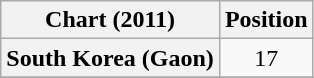<table class="wikitable plainrowheaders">
<tr>
<th scope="col">Chart (2011)</th>
<th scope="col">Position</th>
</tr>
<tr>
<th scope="row">South Korea (Gaon)</th>
<td align="center">17</td>
</tr>
<tr>
</tr>
</table>
